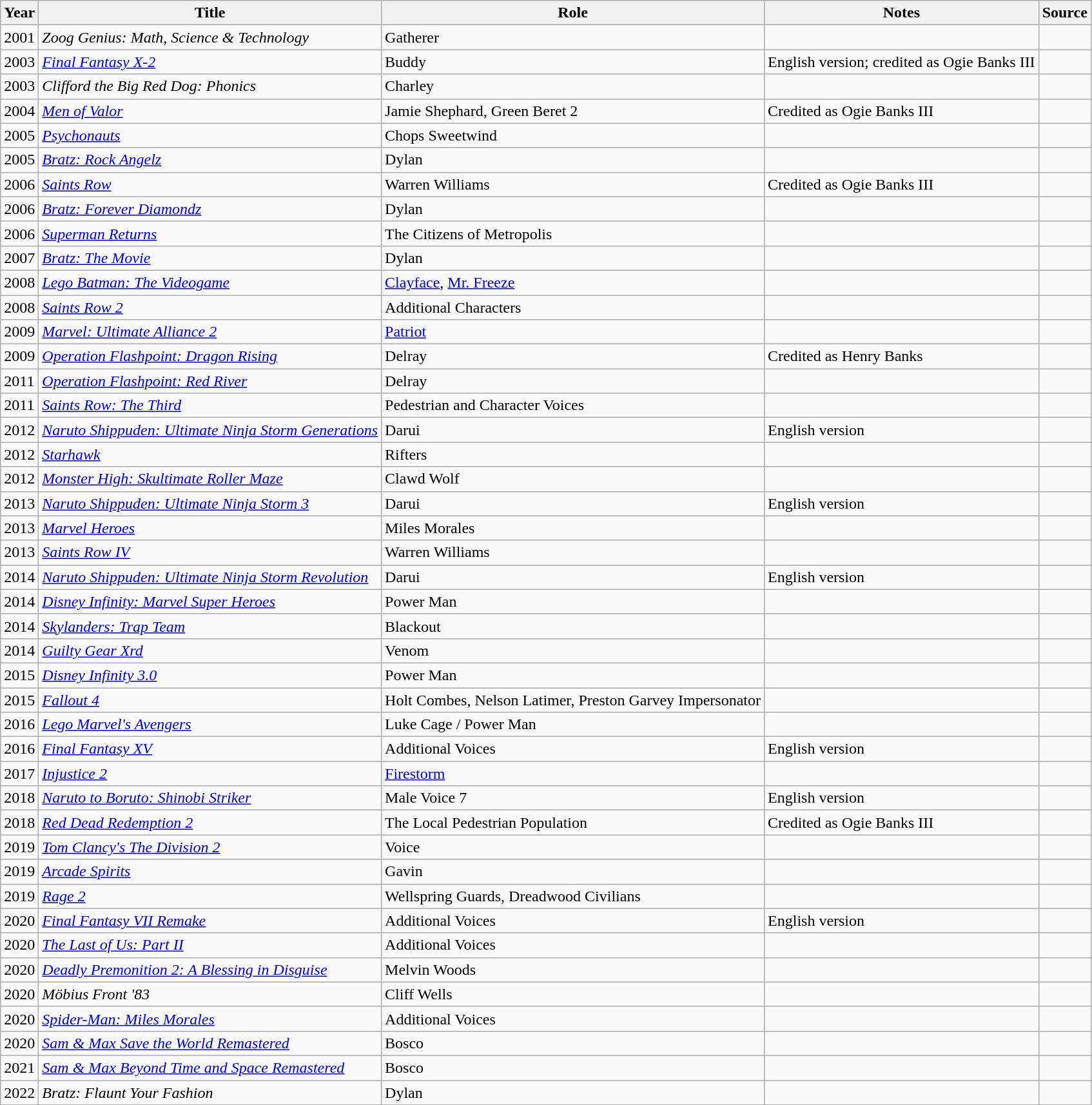<table class="wikitable sortable">
<tr>
<th>Year</th>
<th>Title</th>
<th>Role</th>
<th>Notes</th>
<th>Source</th>
</tr>
<tr>
<td>2001</td>
<td><em>Zoog Genius: Math, Science & Technology</em></td>
<td>Gatherer</td>
<td></td>
<td></td>
</tr>
<tr>
<td>2003</td>
<td><em><a href='#'>Final Fantasy X-2</a></em></td>
<td>Buddy</td>
<td>English version; credited as Ogie Banks III</td>
<td></td>
</tr>
<tr>
<td>2003</td>
<td><em>Clifford the Big Red Dog: Phonics</em></td>
<td>Charley</td>
<td></td>
<td></td>
</tr>
<tr>
<td>2004</td>
<td><em><a href='#'>Men of Valor</a></em></td>
<td>Jamie Shephard, Green Beret 2</td>
<td>Credited as Ogie Banks III</td>
<td></td>
</tr>
<tr>
<td>2005</td>
<td><em><a href='#'>Psychonauts</a></em></td>
<td>Chops Sweetwind</td>
<td></td>
<td></td>
</tr>
<tr>
<td>2005</td>
<td><em><a href='#'>Bratz: Rock Angelz</a></em></td>
<td>Dylan</td>
<td></td>
<td></td>
</tr>
<tr>
<td>2006</td>
<td><em><a href='#'>Saints Row</a></em></td>
<td>Warren Williams</td>
<td>Credited as Ogie Banks III</td>
<td></td>
</tr>
<tr>
<td>2006</td>
<td><em><a href='#'>Bratz: Forever Diamondz</a></em></td>
<td>Dylan</td>
<td></td>
<td></td>
</tr>
<tr>
<td>2006</td>
<td><em><a href='#'>Superman Returns</a></em></td>
<td>The Citizens of Metropolis</td>
<td></td>
<td></td>
</tr>
<tr>
<td>2007</td>
<td><em><a href='#'>Bratz: The Movie</a></em></td>
<td>Dylan</td>
<td></td>
<td></td>
</tr>
<tr>
<td>2008</td>
<td><em><a href='#'>Lego Batman: The Videogame</a></em></td>
<td><a href='#'>Clayface</a>, <a href='#'>Mr. Freeze</a></td>
<td></td>
<td></td>
</tr>
<tr>
<td>2008</td>
<td><em><a href='#'>Saints Row 2</a></em></td>
<td>Additional Characters</td>
<td></td>
<td></td>
</tr>
<tr>
<td>2009</td>
<td><em><a href='#'>Marvel: Ultimate Alliance 2</a></em></td>
<td><a href='#'>Patriot</a></td>
<td></td>
<td></td>
</tr>
<tr>
<td>2009</td>
<td><em><a href='#'>Operation Flashpoint: Dragon Rising</a></em></td>
<td>Delray</td>
<td>Credited as Henry Banks</td>
<td></td>
</tr>
<tr>
<td>2011</td>
<td><em><a href='#'>Operation Flashpoint: Red River</a></em></td>
<td>Delray</td>
<td></td>
<td></td>
</tr>
<tr>
<td>2011</td>
<td><em><a href='#'>Saints Row: The Third</a></em></td>
<td>Pedestrian and Character Voices</td>
<td></td>
<td></td>
</tr>
<tr>
<td>2012</td>
<td><em><a href='#'>Naruto Shippuden: Ultimate Ninja Storm Generations</a></em></td>
<td>Darui</td>
<td>English version</td>
<td></td>
</tr>
<tr>
<td>2012</td>
<td><em><a href='#'>Starhawk</a></em></td>
<td>Rifters</td>
<td></td>
<td></td>
</tr>
<tr>
<td>2012</td>
<td><em><a href='#'>Monster High: Skultimate Roller Maze</a></em></td>
<td>Clawd Wolf</td>
<td></td>
<td></td>
</tr>
<tr>
<td>2013</td>
<td><em><a href='#'>Naruto Shippuden: Ultimate Ninja Storm 3</a></em></td>
<td>Darui</td>
<td>English version</td>
<td></td>
</tr>
<tr>
<td>2013</td>
<td><em><a href='#'>Marvel Heroes</a></em></td>
<td>Miles Morales</td>
<td></td>
<td></td>
</tr>
<tr>
<td>2013</td>
<td><em><a href='#'>Saints Row IV</a></em></td>
<td>Warren Williams</td>
<td></td>
<td></td>
</tr>
<tr>
<td>2014</td>
<td><em><a href='#'>Naruto Shippuden: Ultimate Ninja Storm Revolution</a></em></td>
<td>Darui</td>
<td>English version</td>
<td></td>
</tr>
<tr>
<td>2014</td>
<td><em><a href='#'>Disney Infinity: Marvel Super Heroes</a></em></td>
<td>Power Man</td>
<td></td>
<td></td>
</tr>
<tr>
<td>2014</td>
<td><em><a href='#'>Skylanders: Trap Team</a></em></td>
<td>Blackout</td>
<td></td>
<td></td>
</tr>
<tr>
<td>2014</td>
<td><em><a href='#'>Guilty Gear Xrd</a></em></td>
<td>Venom</td>
<td></td>
<td></td>
</tr>
<tr>
<td>2015</td>
<td><em><a href='#'>Disney Infinity 3.0</a></em></td>
<td>Power Man</td>
<td></td>
<td></td>
</tr>
<tr>
<td>2015</td>
<td><em><a href='#'>Fallout 4</a></em></td>
<td>Holt Combes, Nelson Latimer, Preston Garvey Impersonator</td>
<td></td>
<td></td>
</tr>
<tr>
<td>2016</td>
<td><em><a href='#'>Lego Marvel's Avengers</a></em></td>
<td>Luke Cage / Power Man</td>
<td></td>
<td></td>
</tr>
<tr>
<td>2016</td>
<td><em><a href='#'>Final Fantasy XV</a></em></td>
<td>Additional Voices</td>
<td>English version</td>
<td></td>
</tr>
<tr>
<td>2017</td>
<td><em><a href='#'>Injustice 2</a></em></td>
<td><a href='#'>Firestorm</a></td>
<td></td>
<td></td>
</tr>
<tr>
<td>2018</td>
<td><em><a href='#'>Naruto to Boruto: Shinobi Striker</a></em></td>
<td>Male Voice 7</td>
<td>English version</td>
<td></td>
</tr>
<tr>
<td>2018</td>
<td><em><a href='#'>Red Dead Redemption 2</a></em></td>
<td>The Local Pedestrian Population</td>
<td>Credited as Ogie Banks III</td>
<td></td>
</tr>
<tr>
<td>2019</td>
<td><em><a href='#'>Tom Clancy's The Division 2</a></em></td>
<td>Voice</td>
<td></td>
<td></td>
</tr>
<tr>
<td>2019</td>
<td><em><a href='#'>Arcade Spirits</a></em></td>
<td>Gavin</td>
<td></td>
<td></td>
</tr>
<tr>
<td>2019</td>
<td><em><a href='#'>Rage 2</a></em></td>
<td>Wellspring Guards, Dreadwood Civilians</td>
<td></td>
<td></td>
</tr>
<tr>
<td>2020</td>
<td><em><a href='#'>Final Fantasy VII Remake</a></em></td>
<td>Additional Voices</td>
<td>English version</td>
<td></td>
</tr>
<tr>
<td>2020</td>
<td><em><a href='#'>The Last of Us: Part II</a></em></td>
<td>Additional Voices</td>
<td></td>
<td></td>
</tr>
<tr>
<td>2020</td>
<td><em><a href='#'>Deadly Premonition 2: A Blessing in Disguise</a></em></td>
<td>Melvin Woods</td>
<td></td>
<td></td>
</tr>
<tr>
<td>2020</td>
<td><em>Möbius Front '83</em></td>
<td>Cliff Wells</td>
<td></td>
<td></td>
</tr>
<tr>
<td>2020</td>
<td><em><a href='#'>Spider-Man: Miles Morales</a></em></td>
<td>Additional Voices</td>
<td></td>
<td></td>
</tr>
<tr>
<td>2020</td>
<td><em><a href='#'>Sam & Max Save the World Remastered</a></em></td>
<td>Bosco</td>
<td></td>
<td></td>
</tr>
<tr>
<td>2021</td>
<td><em><a href='#'>Sam & Max Beyond Time and Space Remastered</a></em></td>
<td>Bosco</td>
<td></td>
<td></td>
</tr>
<tr>
<td>2022</td>
<td><em>Bratz: Flaunt Your Fashion</em></td>
<td>Dylan</td>
<td></td>
<td></td>
</tr>
</table>
